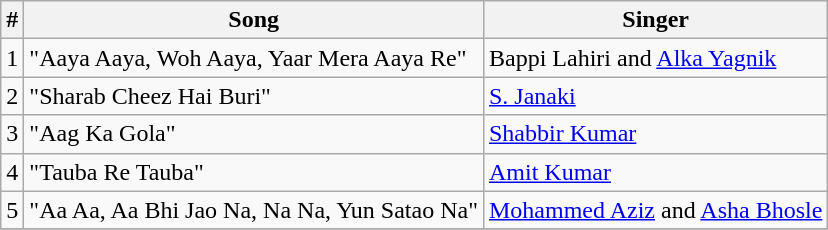<table class="wikitable">
<tr>
<th>#</th>
<th>Song</th>
<th>Singer</th>
</tr>
<tr>
<td>1</td>
<td>"Aaya Aaya, Woh Aaya, Yaar Mera Aaya Re"</td>
<td>Bappi Lahiri and <a href='#'>Alka Yagnik</a></td>
</tr>
<tr>
<td>2</td>
<td>"Sharab Cheez Hai Buri"</td>
<td><a href='#'>S. Janaki</a></td>
</tr>
<tr>
<td>3</td>
<td>"Aag Ka Gola"</td>
<td><a href='#'>Shabbir Kumar</a></td>
</tr>
<tr>
<td>4</td>
<td>"Tauba Re Tauba"</td>
<td><a href='#'>Amit Kumar</a></td>
</tr>
<tr>
<td>5</td>
<td>"Aa Aa, Aa Bhi Jao Na, Na Na, Yun Satao Na"</td>
<td><a href='#'>Mohammed Aziz</a> and <a href='#'>Asha Bhosle</a></td>
</tr>
<tr>
</tr>
</table>
